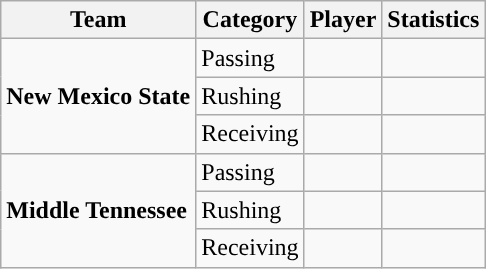<table class="wikitable" style="float: left;">
<tr>
<th>Team</th>
<th>Category</th>
<th>Player</th>
<th>Statistics</th>
</tr>
<tr>
<td rowspan=3><strong>New Mexico State</strong></td>
<td>Passing</td>
<td></td>
<td></td>
</tr>
<tr>
<td>Rushing</td>
<td></td>
<td></td>
</tr>
<tr>
<td>Receiving</td>
<td></td>
<td></td>
</tr>
<tr>
<td rowspan=3><strong>Middle Tennessee</strong></td>
<td>Passing</td>
<td></td>
<td></td>
</tr>
<tr>
<td>Rushing</td>
<td></td>
<td></td>
</tr>
<tr>
<td>Receiving</td>
<td></td>
<td></td>
</tr>
</table>
